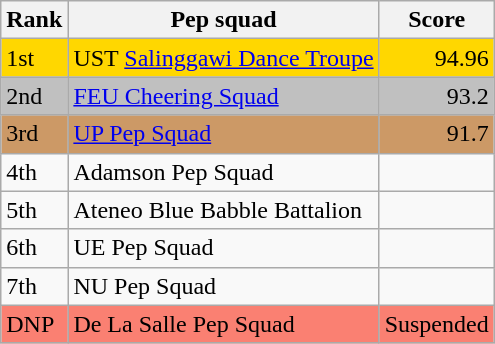<table class="wikitable">
<tr>
<th>Rank</th>
<th>Pep squad</th>
<th>Score</th>
</tr>
<tr bgcolor=gold>
<td>1st</td>
<td> UST <a href='#'>Salinggawi Dance Troupe</a></td>
<td align=right>94.96</td>
</tr>
<tr bgcolor=silver>
<td>2nd</td>
<td> <a href='#'>FEU Cheering Squad</a></td>
<td align=right>93.2</td>
</tr>
<tr bgcolor=cc9966>
<td>3rd</td>
<td> <a href='#'>UP Pep Squad</a></td>
<td align=right>91.7</td>
</tr>
<tr>
<td>4th</td>
<td> Adamson Pep Squad</td>
<td align=right></td>
</tr>
<tr>
<td>5th</td>
<td> Ateneo Blue Babble Battalion</td>
<td align=right></td>
</tr>
<tr>
<td>6th</td>
<td> UE Pep Squad</td>
<td align=right></td>
</tr>
<tr>
<td>7th</td>
<td> NU Pep Squad</td>
<td align=right></td>
</tr>
<tr bgcolor=salmon>
<td>DNP</td>
<td> De La Salle Pep Squad</td>
<td align=right>Suspended</td>
</tr>
</table>
